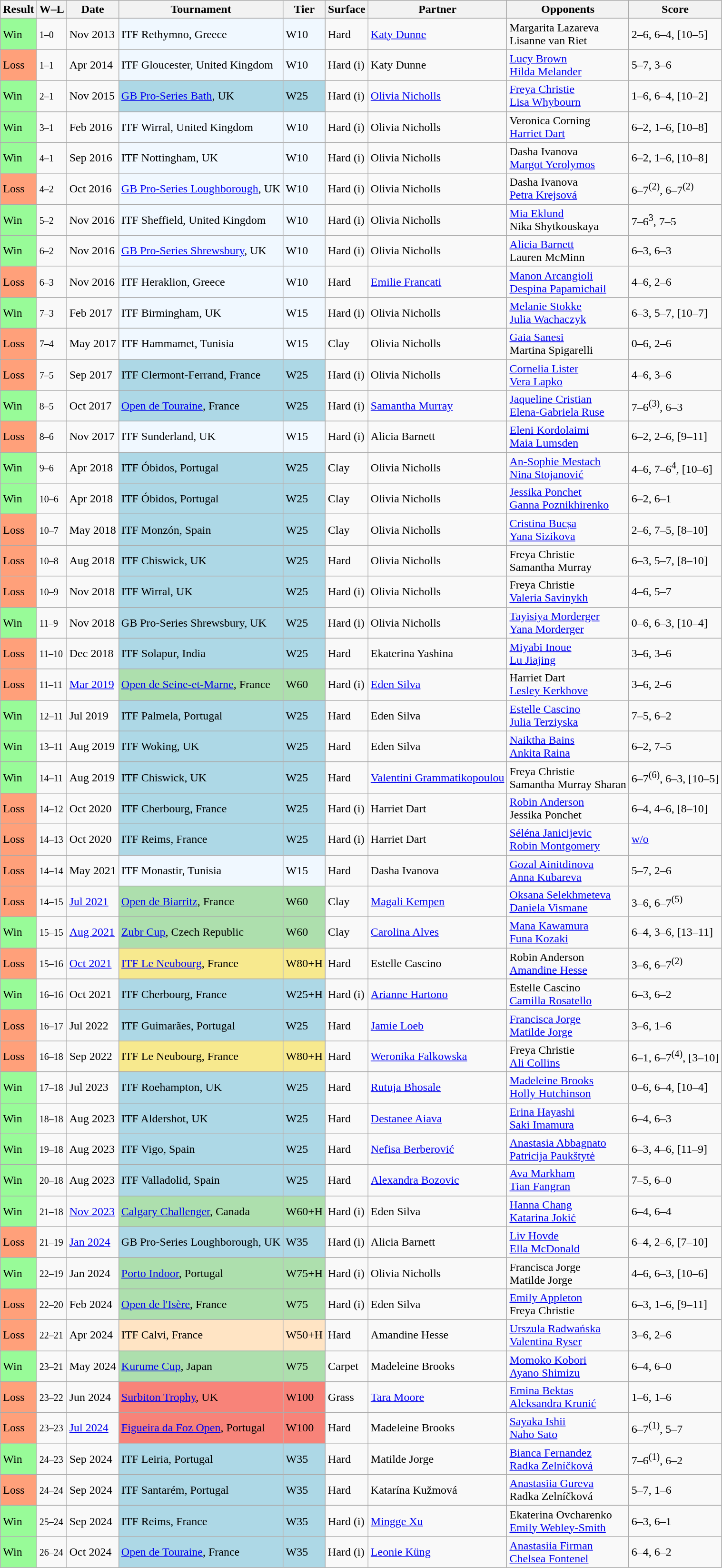<table class="sortable wikitable nowrap">
<tr>
<th>Result</th>
<th class=unsortable>W–L</th>
<th>Date</th>
<th>Tournament</th>
<th>Tier</th>
<th>Surface</th>
<th>Partner</th>
<th>Opponents</th>
<th class="unsortable">Score</th>
</tr>
<tr>
<td style="background:#98fb98;">Win</td>
<td><small>1–0</small></td>
<td>Nov 2013</td>
<td style="background:#f0f8ff;">ITF Rethymno, Greece</td>
<td style="background:#f0f8ff;">W10</td>
<td>Hard</td>
<td> <a href='#'>Katy Dunne</a></td>
<td> Margarita Lazareva<br> Lisanne van Riet</td>
<td>2–6, 6–4, [10–5]</td>
</tr>
<tr>
<td style="background:#ffa07a;">Loss</td>
<td><small>1–1</small></td>
<td>Apr 2014</td>
<td style="background:#f0f8ff;">ITF Gloucester, United Kingdom</td>
<td style="background:#f0f8ff;">W10</td>
<td>Hard (i)</td>
<td> Katy Dunne</td>
<td> <a href='#'>Lucy Brown</a><br> <a href='#'>Hilda Melander</a></td>
<td>5–7, 3–6</td>
</tr>
<tr>
<td style="background:#98fb98;">Win</td>
<td><small>2–1</small></td>
<td>Nov 2015</td>
<td style="background:lightblue;"><a href='#'>GB Pro-Series Bath</a>, UK</td>
<td style="background:lightblue;">W25</td>
<td>Hard (i)</td>
<td> <a href='#'>Olivia Nicholls</a></td>
<td> <a href='#'>Freya Christie</a><br> <a href='#'>Lisa Whybourn</a></td>
<td>1–6, 6–4, [10–2]</td>
</tr>
<tr>
<td style="background:#98fb98;">Win</td>
<td><small>3–1</small></td>
<td>Feb 2016</td>
<td style="background:#f0f8ff;">ITF Wirral, United Kingdom</td>
<td style="background:#f0f8ff;">W10</td>
<td>Hard (i)</td>
<td> Olivia Nicholls</td>
<td> Veronica Corning<br> <a href='#'>Harriet Dart</a></td>
<td>6–2, 1–6, [10–8]</td>
</tr>
<tr>
<td style="background:#98fb98;">Win</td>
<td><small>4–1</small></td>
<td>Sep 2016</td>
<td style="background:#f0f8ff;">ITF Nottingham, UK</td>
<td style="background:#f0f8ff;">W10</td>
<td>Hard (i)</td>
<td> Olivia Nicholls</td>
<td> Dasha Ivanova<br> <a href='#'>Margot Yerolymos</a></td>
<td>6–2, 1–6, [10–8]</td>
</tr>
<tr>
<td style="background:#ffa07a;">Loss</td>
<td><small>4–2</small></td>
<td>Oct 2016</td>
<td style="background:#f0f8ff;"><a href='#'>GB Pro-Series Loughborough</a>, UK</td>
<td style="background:#f0f8ff;">W10</td>
<td>Hard (i)</td>
<td> Olivia Nicholls</td>
<td> Dasha Ivanova<br> <a href='#'>Petra Krejsová</a></td>
<td>6–7<sup>(2)</sup>, 6–7<sup>(2)</sup></td>
</tr>
<tr>
<td style="background:#98fb98;">Win</td>
<td><small>5–2</small></td>
<td>Nov 2016</td>
<td style="background:#f0f8ff;">ITF Sheffield, United Kingdom</td>
<td style="background:#f0f8ff;">W10</td>
<td>Hard (i)</td>
<td> Olivia Nicholls</td>
<td> <a href='#'>Mia Eklund</a><br> Nika Shytkouskaya</td>
<td>7–6<sup>3</sup>, 7–5</td>
</tr>
<tr>
<td style="background:#98fb98;">Win</td>
<td><small>6–2</small></td>
<td>Nov 2016</td>
<td style="background:#f0f8ff;"><a href='#'>GB Pro-Series Shrewsbury</a>, UK</td>
<td style="background:#f0f8ff;">W10</td>
<td>Hard (i)</td>
<td> Olivia Nicholls</td>
<td> <a href='#'>Alicia Barnett</a><br> Lauren McMinn</td>
<td>6–3, 6–3</td>
</tr>
<tr>
<td style="background:#ffa07a;">Loss</td>
<td><small>6–3</small></td>
<td>Nov 2016</td>
<td style="background:#f0f8ff;">ITF Heraklion, Greece</td>
<td style="background:#f0f8ff;">W10</td>
<td>Hard</td>
<td> <a href='#'>Emilie Francati</a></td>
<td> <a href='#'>Manon Arcangioli</a><br> <a href='#'>Despina Papamichail</a></td>
<td>4–6, 2–6</td>
</tr>
<tr>
<td style="background:#98fb98;">Win</td>
<td><small>7–3</small></td>
<td>Feb 2017</td>
<td style="background:#f0f8ff;">ITF Birmingham, UK</td>
<td style="background:#f0f8ff;">W15</td>
<td>Hard (i)</td>
<td> Olivia Nicholls</td>
<td> <a href='#'>Melanie Stokke</a><br> <a href='#'>Julia Wachaczyk</a></td>
<td>6–3, 5–7, [10–7]</td>
</tr>
<tr>
<td style="background:#ffa07a;">Loss</td>
<td><small>7–4</small></td>
<td>May 2017</td>
<td style="background:#f0f8ff;">ITF Hammamet, Tunisia</td>
<td style="background:#f0f8ff;">W15</td>
<td>Clay</td>
<td> Olivia Nicholls</td>
<td> <a href='#'>Gaia Sanesi</a><br> Martina Spigarelli</td>
<td>0–6, 2–6</td>
</tr>
<tr>
<td style="background:#ffa07a;">Loss</td>
<td><small>7–5</small></td>
<td>Sep 2017</td>
<td style="background:lightblue;">ITF Clermont-Ferrand, France</td>
<td style="background:lightblue;">W25</td>
<td>Hard (i)</td>
<td> Olivia Nicholls</td>
<td> <a href='#'>Cornelia Lister</a><br> <a href='#'>Vera Lapko</a></td>
<td>4–6, 3–6</td>
</tr>
<tr>
<td style="background:#98fb98;">Win</td>
<td><small>8–5</small></td>
<td>Oct 2017</td>
<td style="background:lightblue;"><a href='#'>Open de Touraine</a>, France</td>
<td style="background:lightblue;">W25</td>
<td>Hard (i)</td>
<td> <a href='#'>Samantha Murray</a></td>
<td> <a href='#'>Jaqueline Cristian</a><br> <a href='#'>Elena-Gabriela Ruse</a></td>
<td>7–6<sup>(3)</sup>, 6–3</td>
</tr>
<tr>
<td style="background:#ffa07a;">Loss</td>
<td><small>8–6</small></td>
<td>Nov 2017</td>
<td style="background:#f0f8ff;">ITF Sunderland, UK</td>
<td style="background:#f0f8ff;">W15</td>
<td>Hard (i)</td>
<td> Alicia Barnett</td>
<td> <a href='#'>Eleni Kordolaimi</a><br> <a href='#'>Maia Lumsden</a></td>
<td>6–2, 2–6, [9–11]</td>
</tr>
<tr>
<td style="background:#98fb98;">Win</td>
<td><small>9–6</small></td>
<td>Apr 2018</td>
<td style="background:lightblue;">ITF Óbidos, Portugal</td>
<td style="background:lightblue;">W25</td>
<td>Clay</td>
<td> Olivia Nicholls</td>
<td> <a href='#'>An-Sophie Mestach</a><br> <a href='#'>Nina Stojanović</a></td>
<td>4–6, 7–6<sup>4</sup>, [10–6]</td>
</tr>
<tr>
<td style="background:#98fb98;">Win</td>
<td><small>10–6</small></td>
<td>Apr 2018</td>
<td style="background:lightblue;">ITF Óbidos, Portugal</td>
<td style="background:lightblue;">W25</td>
<td>Clay</td>
<td> Olivia Nicholls</td>
<td> <a href='#'>Jessika Ponchet</a><br> <a href='#'>Ganna Poznikhirenko</a></td>
<td>6–2, 6–1</td>
</tr>
<tr>
<td style="background:#ffa07a;">Loss</td>
<td><small>10–7</small></td>
<td>May 2018</td>
<td style="background:lightblue;">ITF Monzón, Spain</td>
<td style="background:lightblue;">W25</td>
<td>Clay</td>
<td> Olivia Nicholls</td>
<td> <a href='#'>Cristina Bucșa</a><br> <a href='#'>Yana Sizikova</a></td>
<td>2–6, 7–5, [8–10]</td>
</tr>
<tr>
<td style="background:#ffa07a;">Loss</td>
<td><small>10–8</small></td>
<td>Aug 2018</td>
<td style="background:lightblue;">ITF Chiswick, UK</td>
<td style="background:lightblue;">W25</td>
<td>Hard</td>
<td> Olivia Nicholls</td>
<td> Freya Christie<br> Samantha Murray</td>
<td>6–3, 5–7, [8–10]</td>
</tr>
<tr>
<td style="background:#ffa07a;">Loss</td>
<td><small>10–9</small></td>
<td>Nov 2018</td>
<td style="background:lightblue;">ITF Wirral, UK</td>
<td style="background:lightblue;">W25</td>
<td>Hard (i)</td>
<td> Olivia Nicholls</td>
<td> Freya Christie<br> <a href='#'>Valeria Savinykh</a></td>
<td>4–6, 5–7</td>
</tr>
<tr>
<td style="background:#98fb98;">Win</td>
<td><small>11–9</small></td>
<td>Nov 2018</td>
<td style="background:lightblue;">GB Pro-Series Shrewsbury, UK</td>
<td style="background:lightblue;">W25</td>
<td>Hard (i)</td>
<td> Olivia Nicholls</td>
<td> <a href='#'>Tayisiya Morderger</a><br> <a href='#'>Yana Morderger</a></td>
<td>0–6, 6–3, [10–4]</td>
</tr>
<tr>
<td style="background:#ffa07a;">Loss</td>
<td><small>11–10</small></td>
<td>Dec 2018</td>
<td style="background:lightblue;">ITF Solapur, India</td>
<td style="background:lightblue;">W25</td>
<td>Hard</td>
<td> Ekaterina Yashina</td>
<td> <a href='#'>Miyabi Inoue</a><br> <a href='#'>Lu Jiajing</a></td>
<td>3–6, 3–6</td>
</tr>
<tr>
<td style="background:#ffa07a;">Loss</td>
<td><small>11–11</small></td>
<td><a href='#'>Mar 2019</a></td>
<td style="background:#addfad;"><a href='#'>Open de Seine-et-Marne</a>, France</td>
<td style="background:#addfad;">W60</td>
<td>Hard (i)</td>
<td> <a href='#'>Eden Silva</a></td>
<td> Harriet Dart<br> <a href='#'>Lesley Kerkhove</a></td>
<td>3–6, 2–6</td>
</tr>
<tr>
<td style="background:#98fb98;">Win</td>
<td><small>12–11</small></td>
<td>Jul 2019</td>
<td style="background:lightblue;">ITF Palmela, Portugal</td>
<td style="background:lightblue;">W25</td>
<td>Hard</td>
<td> Eden Silva</td>
<td> <a href='#'>Estelle Cascino</a><br> <a href='#'>Julia Terziyska</a></td>
<td>7–5, 6–2</td>
</tr>
<tr>
<td style="background:#98fb98;">Win</td>
<td><small>13–11</small></td>
<td>Aug 2019</td>
<td style="background:lightblue;">ITF Woking, UK</td>
<td style="background:lightblue;">W25</td>
<td>Hard</td>
<td> Eden Silva</td>
<td> <a href='#'>Naiktha Bains</a><br> <a href='#'>Ankita Raina</a></td>
<td>6–2, 7–5</td>
</tr>
<tr>
<td style="background:#98fb98;">Win</td>
<td><small>14–11</small></td>
<td>Aug 2019</td>
<td style="background:lightblue;">ITF Chiswick, UK</td>
<td style="background:lightblue;">W25</td>
<td>Hard</td>
<td> <a href='#'>Valentini Grammatikopoulou</a></td>
<td> Freya Christie<br> Samantha Murray Sharan</td>
<td>6–7<sup>(6)</sup>, 6–3, [10–5]</td>
</tr>
<tr>
<td style="background:#ffa07a;">Loss</td>
<td><small>14–12</small></td>
<td>Oct 2020</td>
<td style="background:lightblue;">ITF Cherbourg, France</td>
<td style="background:lightblue;">W25</td>
<td>Hard (i)</td>
<td> Harriet Dart</td>
<td> <a href='#'>Robin Anderson</a><br> Jessika Ponchet</td>
<td>6–4, 4–6, [8–10]</td>
</tr>
<tr>
<td style="background:#ffa07a;">Loss</td>
<td><small>14–13</small></td>
<td>Oct 2020</td>
<td style="background:lightblue;">ITF Reims, France</td>
<td style="background:lightblue;">W25</td>
<td>Hard (i)</td>
<td> Harriet Dart</td>
<td> <a href='#'>Séléna Janicijevic</a><br> <a href='#'>Robin Montgomery</a></td>
<td><a href='#'>w/o</a></td>
</tr>
<tr>
<td style="background:#ffa07a;">Loss</td>
<td><small>14–14</small></td>
<td>May 2021</td>
<td style="background:#f0f8ff;">ITF Monastir, Tunisia</td>
<td style="background:#f0f8ff;">W15</td>
<td>Hard</td>
<td> Dasha Ivanova</td>
<td> <a href='#'>Gozal Ainitdinova</a><br> <a href='#'>Anna Kubareva</a></td>
<td>5–7, 2–6</td>
</tr>
<tr>
<td style="background:#ffa07a;">Loss</td>
<td><small>14–15</small></td>
<td><a href='#'>Jul 2021</a></td>
<td style="background:#addfad;"><a href='#'>Open de Biarritz</a>, France</td>
<td style="background:#addfad;">W60</td>
<td>Clay</td>
<td> <a href='#'>Magali Kempen</a></td>
<td> <a href='#'>Oksana Selekhmeteva</a><br> <a href='#'>Daniela Vismane</a></td>
<td>3–6, 6–7<sup>(5)</sup></td>
</tr>
<tr>
<td style="background:#98FB98;">Win</td>
<td><small>15–15</small></td>
<td><a href='#'>Aug 2021</a></td>
<td style="background:#addfad;"><a href='#'>Zubr Cup</a>, Czech Republic</td>
<td style="background:#addfad;">W60</td>
<td>Clay</td>
<td> <a href='#'>Carolina Alves</a></td>
<td> <a href='#'>Mana Kawamura</a><br> <a href='#'>Funa Kozaki</a></td>
<td>6–4, 3–6, [13–11]</td>
</tr>
<tr>
<td bgcolor=ffa07a>Loss</td>
<td><small>15–16</small></td>
<td><a href='#'>Oct 2021</a></td>
<td style="background:#f7e98e;"><a href='#'>ITF Le Neubourg</a>, France</td>
<td style="background:#f7e98e;">W80+H</td>
<td>Hard</td>
<td> Estelle Cascino</td>
<td> Robin Anderson<br> <a href='#'>Amandine Hesse</a></td>
<td>3–6, 6–7<sup>(2)</sup></td>
</tr>
<tr>
<td style="background:#98FB98;">Win</td>
<td><small>16–16</small></td>
<td>Oct 2021</td>
<td style="background:lightblue;">ITF Cherbourg, France</td>
<td style="background:lightblue;">W25+H</td>
<td>Hard (i)</td>
<td> <a href='#'>Arianne Hartono</a></td>
<td> Estelle Cascino<br> <a href='#'>Camilla Rosatello</a></td>
<td>6–3, 6–2</td>
</tr>
<tr>
<td style="background:#ffa07a;">Loss</td>
<td><small>16–17</small></td>
<td>Jul 2022</td>
<td style="background:lightblue;">ITF Guimarães, Portugal</td>
<td style="background:lightblue;">W25</td>
<td>Hard</td>
<td> <a href='#'>Jamie Loeb</a></td>
<td> <a href='#'>Francisca Jorge</a><br> <a href='#'>Matilde Jorge</a></td>
<td>3–6, 1–6</td>
</tr>
<tr>
<td style="background:#ffa07a;">Loss</td>
<td><small>16–18</small></td>
<td>Sep 2022</td>
<td style="background:#f7e98e;">ITF Le Neubourg, France</td>
<td style="background:#f7e98e;">W80+H</td>
<td>Hard</td>
<td> <a href='#'>Weronika Falkowska</a></td>
<td> Freya Christie<br> <a href='#'>Ali Collins</a></td>
<td>6–1, 6–7<sup>(4)</sup>, [3–10]</td>
</tr>
<tr>
<td style="background:#98FB98;">Win</td>
<td><small>17–18</small></td>
<td>Jul 2023</td>
<td style="background:lightblue;">ITF Roehampton, UK</td>
<td style="background:lightblue;">W25</td>
<td>Hard</td>
<td> <a href='#'>Rutuja Bhosale</a></td>
<td> <a href='#'>Madeleine Brooks</a><br> <a href='#'>Holly Hutchinson</a></td>
<td>0–6, 6–4, [10–4]</td>
</tr>
<tr>
<td style="background:#98FB98;">Win</td>
<td><small>18–18</small></td>
<td>Aug 2023</td>
<td style="background:lightblue;">ITF Aldershot, UK</td>
<td style="background:lightblue;">W25</td>
<td>Hard</td>
<td> <a href='#'>Destanee Aiava</a></td>
<td> <a href='#'>Erina Hayashi</a><br> <a href='#'>Saki Imamura</a></td>
<td>6–4, 6–3</td>
</tr>
<tr>
<td style="background:#98FB98;">Win</td>
<td><small>19–18</small></td>
<td>Aug 2023</td>
<td style="background:lightblue;">ITF Vigo, Spain</td>
<td style="background:lightblue;">W25</td>
<td>Hard</td>
<td> <a href='#'>Nefisa Berberović</a></td>
<td> <a href='#'>Anastasia Abbagnato</a><br> <a href='#'>Patricija Paukštytė</a></td>
<td>6–3, 4–6, [11–9]</td>
</tr>
<tr>
<td style="background:#98FB98;">Win</td>
<td><small>20–18</small></td>
<td>Aug 2023</td>
<td style="background:lightblue;">ITF Valladolid, Spain</td>
<td style="background:lightblue;">W25</td>
<td>Hard</td>
<td> <a href='#'>Alexandra Bozovic</a></td>
<td> <a href='#'>Ava Markham</a><br> <a href='#'>Tian Fangran</a></td>
<td>7–5, 6–0</td>
</tr>
<tr>
<td style="background:#98FB98;">Win</td>
<td><small>21–18</small></td>
<td><a href='#'>Nov 2023</a></td>
<td style="background:#addfad;"><a href='#'>Calgary Challenger</a>, Canada</td>
<td style="background:#addfad;">W60+H</td>
<td>Hard (i)</td>
<td> Eden Silva</td>
<td> <a href='#'>Hanna Chang</a><br> <a href='#'>Katarina Jokić</a></td>
<td>6–4, 6–4</td>
</tr>
<tr>
<td style="background:#ffa07a;">Loss</td>
<td><small>21–19</small></td>
<td><a href='#'>Jan 2024</a></td>
<td style="background:lightblue;">GB Pro-Series Loughborough, UK</td>
<td style="background:lightblue;">W35</td>
<td>Hard (i)</td>
<td> Alicia Barnett</td>
<td> <a href='#'>Liv Hovde</a><br> <a href='#'>Ella McDonald</a></td>
<td>6–4, 2–6, [7–10]</td>
</tr>
<tr>
<td style="background:#98FB98;">Win</td>
<td><small>22–19</small></td>
<td>Jan 2024</td>
<td style="background:#addfad;"><a href='#'>Porto Indoor</a>, Portugal</td>
<td style="background:#addfad;">W75+H</td>
<td>Hard (i)</td>
<td> Olivia Nicholls</td>
<td> Francisca Jorge<br> Matilde Jorge</td>
<td>4–6, 6–3, [10–6]</td>
</tr>
<tr>
<td style="background:#ffa07a;">Loss</td>
<td><small>22–20</small></td>
<td>Feb 2024</td>
<td style="background:#addfad;"><a href='#'>Open de l'Isère</a>, France</td>
<td style="background:#addfad;">W75</td>
<td>Hard (i)</td>
<td> Eden Silva</td>
<td> <a href='#'>Emily Appleton</a><br> Freya Christie</td>
<td>6–3, 1–6, [9–11]</td>
</tr>
<tr>
<td style="background:#ffa07a;">Loss</td>
<td><small>22–21</small></td>
<td>Apr 2024</td>
<td style="background:#ffe4c4;">ITF Calvi, France</td>
<td style="background:#ffe4c4;">W50+H</td>
<td>Hard</td>
<td> Amandine Hesse</td>
<td> <a href='#'>Urszula Radwańska</a><br> <a href='#'>Valentina Ryser</a></td>
<td>3–6, 2–6</td>
</tr>
<tr>
<td style="background:#98FB98;">Win</td>
<td><small>23–21</small></td>
<td>May 2024</td>
<td style="background:#addfad;"><a href='#'>Kurume Cup</a>, Japan</td>
<td style="background:#addfad;">W75</td>
<td>Carpet</td>
<td> Madeleine Brooks</td>
<td> <a href='#'>Momoko Kobori</a><br> <a href='#'>Ayano Shimizu</a></td>
<td>6–4, 6–0</td>
</tr>
<tr>
<td style="background:#ffa07a;">Loss</td>
<td><small>23–22</small></td>
<td>Jun 2024</td>
<td style="background:#f88379;"><a href='#'>Surbiton Trophy</a>, UK</td>
<td style="background:#f88379;">W100</td>
<td>Grass</td>
<td> <a href='#'>Tara Moore</a></td>
<td> <a href='#'>Emina Bektas</a><br> <a href='#'>Aleksandra Krunić</a></td>
<td>1–6, 1–6</td>
</tr>
<tr>
<td style="background:#ffa07a;">Loss</td>
<td><small>23–23</small></td>
<td><a href='#'>Jul 2024</a></td>
<td style="background:#f88379;"><a href='#'>Figueira da Foz Open</a>, Portugal</td>
<td style="background:#f88379;">W100</td>
<td>Hard</td>
<td> Madeleine Brooks</td>
<td> <a href='#'>Sayaka Ishii</a><br> <a href='#'>Naho Sato</a></td>
<td>6–7<sup>(1)</sup>, 5–7</td>
</tr>
<tr>
<td style="background:#98FB98;">Win</td>
<td><small>24–23</small></td>
<td>Sep 2024</td>
<td style="background:lightblue;">ITF Leiria, Portugal</td>
<td style="background:lightblue;">W35</td>
<td>Hard</td>
<td> Matilde Jorge</td>
<td> <a href='#'>Bianca Fernandez</a><br> <a href='#'>Radka Zelníčková</a></td>
<td>7–6<sup>(1)</sup>, 6–2</td>
</tr>
<tr>
<td style="background:#ffa07a;">Loss</td>
<td><small>24–24</small></td>
<td>Sep 2024</td>
<td style="background:lightblue;">ITF Santarém, Portugal</td>
<td style="background:lightblue;">W35</td>
<td>Hard</td>
<td> Katarína Kužmová</td>
<td> <a href='#'>Anastasiia Gureva</a><br> Radka Zelníčková</td>
<td>5–7, 1–6</td>
</tr>
<tr>
<td style="background:#98FB98;">Win</td>
<td><small>25–24</small></td>
<td>Sep 2024</td>
<td style="background:lightblue;">ITF Reims, France</td>
<td style="background:lightblue;">W35</td>
<td>Hard (i)</td>
<td> <a href='#'>Mingge Xu</a></td>
<td> Ekaterina Ovcharenko<br> <a href='#'>Emily Webley-Smith</a></td>
<td>6–3, 6–1</td>
</tr>
<tr>
<td style="background:#98fb98;">Win</td>
<td><small>26–24</small></td>
<td>Oct 2024</td>
<td style="background:lightblue;"><a href='#'>Open de Touraine</a>, France</td>
<td style="background:lightblue;">W35</td>
<td>Hard (i)</td>
<td> <a href='#'>Leonie Küng</a></td>
<td> <a href='#'>Anastasiia Firman</a><br> <a href='#'>Chelsea Fontenel</a></td>
<td>6–4, 6–2</td>
</tr>
</table>
